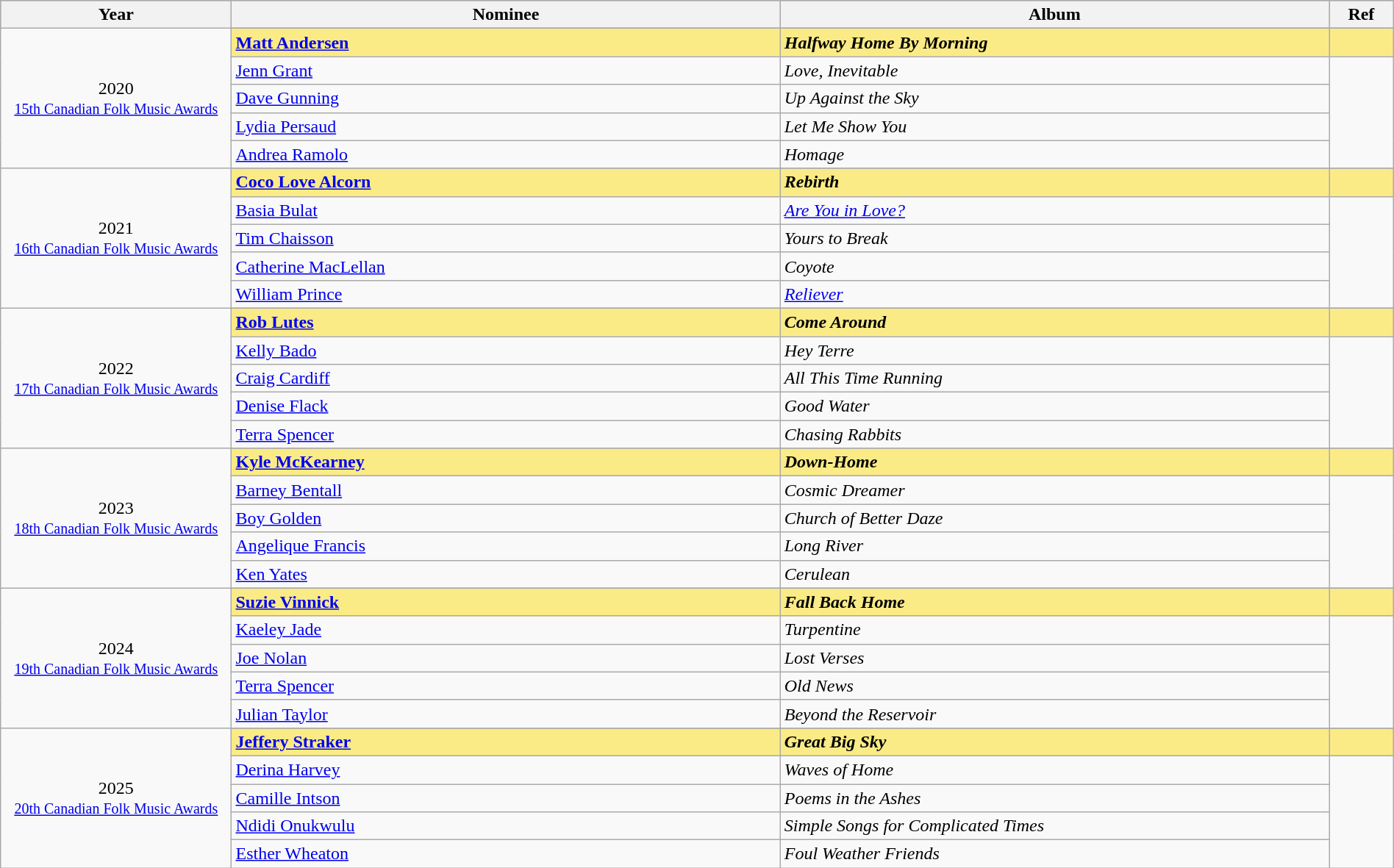<table class="wikitable" style="width:100%;">
<tr style="background:#bebebe;">
<th style="width:8%;">Year</th>
<th style="width:19%;">Nominee</th>
<th style="width:19%;">Album</th>
<th style="width:2%;">Ref</th>
</tr>
<tr>
<td rowspan="6" align="center">2020 <br> <small><a href='#'>15th Canadian Folk Music Awards</a></small></td>
</tr>
<tr style="background:#FAEB86;">
<td><strong><a href='#'>Matt Andersen</a></strong></td>
<td><strong><em>Halfway Home By Morning</em></strong></td>
<td></td>
</tr>
<tr>
<td><a href='#'>Jenn Grant</a></td>
<td><em>Love, Inevitable</em></td>
<td rowspan=4></td>
</tr>
<tr>
<td><a href='#'>Dave Gunning</a></td>
<td><em>Up Against the Sky</em></td>
</tr>
<tr>
<td><a href='#'>Lydia Persaud</a></td>
<td><em>Let Me Show You</em></td>
</tr>
<tr>
<td><a href='#'>Andrea Ramolo</a></td>
<td><em>Homage</em></td>
</tr>
<tr>
<td rowspan="6" align="center">2021 <br> <small><a href='#'>16th Canadian Folk Music Awards</a></small></td>
</tr>
<tr style="background:#FAEB86;">
<td><strong><a href='#'>Coco Love Alcorn</a></strong></td>
<td><strong><em>Rebirth</em></strong></td>
<td></td>
</tr>
<tr>
<td><a href='#'>Basia Bulat</a></td>
<td><em><a href='#'>Are You in Love?</a></em></td>
<td rowspan=4></td>
</tr>
<tr>
<td><a href='#'>Tim Chaisson</a></td>
<td><em>Yours to Break</em></td>
</tr>
<tr>
<td><a href='#'>Catherine MacLellan</a></td>
<td><em>Coyote</em></td>
</tr>
<tr>
<td><a href='#'>William Prince</a></td>
<td><em><a href='#'>Reliever</a></em></td>
</tr>
<tr>
<td rowspan="6" align="center">2022 <br> <small><a href='#'>17th Canadian Folk Music Awards</a></small></td>
</tr>
<tr style="background:#FAEB86;">
<td><strong><a href='#'>Rob Lutes</a></strong></td>
<td><strong><em>Come Around</em></strong></td>
<td></td>
</tr>
<tr>
<td><a href='#'>Kelly Bado</a></td>
<td><em>Hey Terre</em></td>
<td rowspan=4></td>
</tr>
<tr>
<td><a href='#'>Craig Cardiff</a></td>
<td><em>All This Time Running</em></td>
</tr>
<tr>
<td><a href='#'>Denise Flack</a></td>
<td><em>Good Water</em></td>
</tr>
<tr>
<td><a href='#'>Terra Spencer</a></td>
<td><em>Chasing Rabbits</em></td>
</tr>
<tr>
<td rowspan="6" align="center">2023 <br> <small><a href='#'>18th Canadian Folk Music Awards</a></small></td>
</tr>
<tr style="background:#FAEB86;">
<td><strong><a href='#'>Kyle McKearney</a></strong></td>
<td><strong><em>Down-Home</em></strong></td>
<td></td>
</tr>
<tr>
<td><a href='#'>Barney Bentall</a></td>
<td><em>Cosmic Dreamer</em></td>
<td rowspan=4></td>
</tr>
<tr>
<td><a href='#'>Boy Golden</a></td>
<td><em>Church of Better Daze</em></td>
</tr>
<tr>
<td><a href='#'>Angelique Francis</a></td>
<td><em>Long River</em></td>
</tr>
<tr>
<td><a href='#'>Ken Yates</a></td>
<td><em>Cerulean</em></td>
</tr>
<tr>
<td rowspan="6" align="center">2024 <br> <small><a href='#'>19th Canadian Folk Music Awards</a></small></td>
</tr>
<tr style="background:#FAEB86;">
<td><strong><a href='#'>Suzie Vinnick</a></strong></td>
<td><strong><em>Fall Back Home</em></strong></td>
<td></td>
</tr>
<tr>
<td><a href='#'>Kaeley Jade</a></td>
<td><em>Turpentine</em></td>
<td rowspan=4></td>
</tr>
<tr>
<td><a href='#'>Joe Nolan</a></td>
<td><em>Lost Verses</em></td>
</tr>
<tr>
<td><a href='#'>Terra Spencer</a></td>
<td><em>Old News</em></td>
</tr>
<tr>
<td><a href='#'>Julian Taylor</a></td>
<td><em>Beyond the Reservoir</em></td>
</tr>
<tr>
<td rowspan="6" align="center">2025 <br> <small><a href='#'>20th Canadian Folk Music Awards</a></small></td>
</tr>
<tr style="background:#FAEB86;">
<td><strong><a href='#'>Jeffery Straker</a></strong></td>
<td><strong><em>Great Big Sky</em></strong></td>
<td></td>
</tr>
<tr>
<td><a href='#'>Derina Harvey</a></td>
<td><em>Waves of Home</em></td>
<td rowspan=4></td>
</tr>
<tr>
<td><a href='#'>Camille Intson</a></td>
<td><em>Poems in the Ashes</em></td>
</tr>
<tr>
<td><a href='#'>Ndidi Onukwulu</a></td>
<td><em>Simple Songs for Complicated Times</em></td>
</tr>
<tr>
<td><a href='#'>Esther Wheaton</a></td>
<td><em>Foul Weather Friends</em></td>
</tr>
</table>
